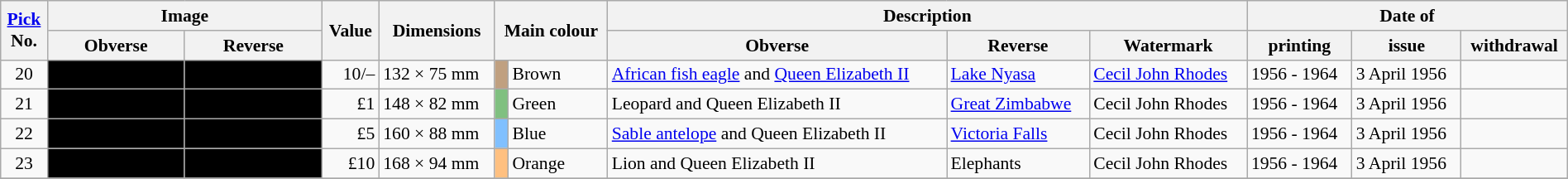<table class="wikitable" style="font-size:90%;width:100%">
<tr>
<th rowspan="2"><a href='#'>Pick</a><br>No.</th>
<th colspan="2">Image</th>
<th rowspan="2">Value</th>
<th rowspan="2">Dimensions</th>
<th rowspan="2" colspan="2">Main colour</th>
<th colspan="3">Description</th>
<th colspan="3">Date of</th>
</tr>
<tr>
<th style="max-width:104px;width:104px">Obverse</th>
<th style="max-width:104px;width:104px">Reverse</th>
<th>Obverse</th>
<th>Reverse</th>
<th>Watermark</th>
<th>printing</th>
<th>issue</th>
<th>withdrawal</th>
</tr>
<tr>
<td style="text-align:center">20</td>
<td style="background:#000"></td>
<td style="background:#000"></td>
<td style="text-align:right">10/–</td>
<td>132 × 75 mm</td>
<td style="background:#C0A080";width:0"></td>
<td>Brown</td>
<td><a href='#'>African fish eagle</a> and <a href='#'>Queen Elizabeth II</a></td>
<td><a href='#'>Lake Nyasa</a></td>
<td><a href='#'>Cecil John Rhodes</a></td>
<td>1956 - 1964</td>
<td>3 April 1956</td>
<td></td>
</tr>
<tr>
<td style="text-align:center">21</td>
<td style="background:#000"></td>
<td style="background:#000"></td>
<td style="text-align:right">£1</td>
<td>148 × 82 mm</td>
<td style="background:#80C080"></td>
<td>Green</td>
<td>Leopard and Queen Elizabeth II</td>
<td><a href='#'>Great Zimbabwe</a></td>
<td>Cecil John Rhodes</td>
<td>1956 - 1964</td>
<td>3 April 1956</td>
<td></td>
</tr>
<tr>
<td style="text-align:center">22</td>
<td style="background:#000"></td>
<td style="background:#000"></td>
<td style="text-align:right">£5</td>
<td>160 × 88 mm</td>
<td style="background:#80C0FF"></td>
<td>Blue</td>
<td><a href='#'>Sable antelope</a> and Queen Elizabeth II</td>
<td><a href='#'>Victoria Falls</a></td>
<td>Cecil John Rhodes</td>
<td>1956 - 1964</td>
<td>3 April 1956</td>
<td></td>
</tr>
<tr>
<td style="text-align:center">23</td>
<td style="background:#000"></td>
<td style="background:#000"></td>
<td style="text-align:right">£10</td>
<td>168 × 94 mm</td>
<td style="background:#FFC080"></td>
<td>Orange</td>
<td>Lion and Queen Elizabeth II</td>
<td>Elephants</td>
<td>Cecil John Rhodes</td>
<td>1956 - 1964</td>
<td>3 April 1956</td>
<td></td>
</tr>
<tr>
</tr>
</table>
